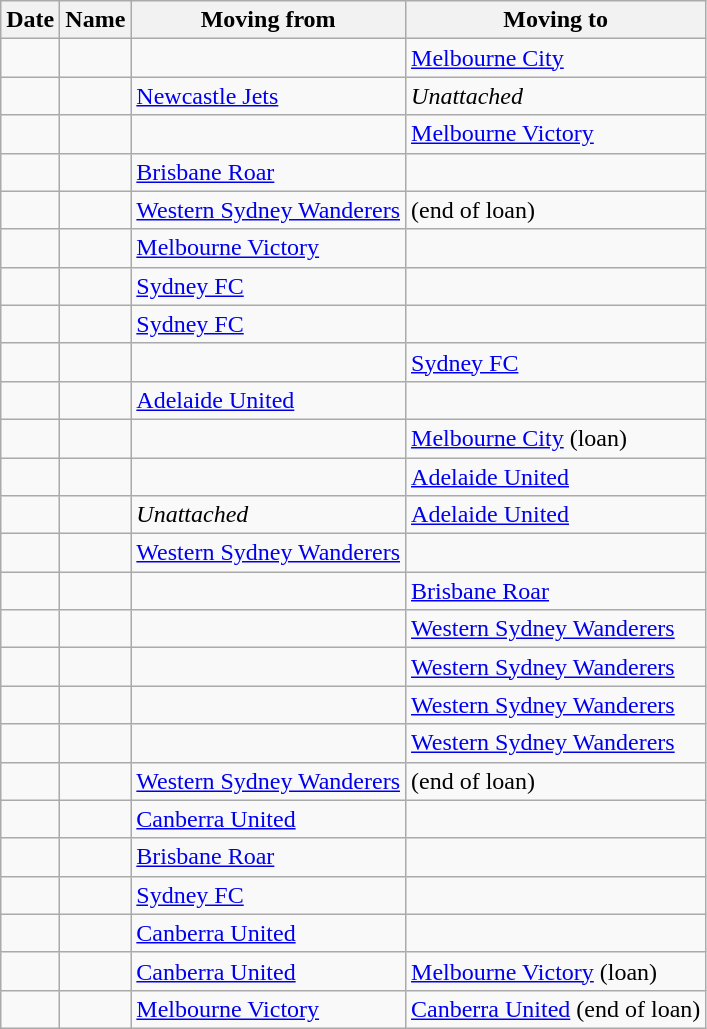<table class="wikitable sortable">
<tr>
<th>Date</th>
<th>Name</th>
<th>Moving from</th>
<th>Moving to</th>
</tr>
<tr>
<td></td>
<td></td>
<td></td>
<td><a href='#'>Melbourne City</a></td>
</tr>
<tr>
<td></td>
<td></td>
<td><a href='#'>Newcastle Jets</a></td>
<td><em>Unattached</em></td>
</tr>
<tr>
<td></td>
<td></td>
<td></td>
<td><a href='#'>Melbourne Victory</a></td>
</tr>
<tr>
<td></td>
<td></td>
<td><a href='#'>Brisbane Roar</a></td>
<td></td>
</tr>
<tr>
<td></td>
<td></td>
<td><a href='#'>Western Sydney Wanderers</a></td>
<td> (end of loan)</td>
</tr>
<tr>
<td></td>
<td></td>
<td><a href='#'>Melbourne Victory</a></td>
<td></td>
</tr>
<tr>
<td></td>
<td></td>
<td><a href='#'>Sydney FC</a></td>
<td></td>
</tr>
<tr>
<td></td>
<td></td>
<td><a href='#'>Sydney FC</a></td>
<td></td>
</tr>
<tr>
<td></td>
<td></td>
<td></td>
<td><a href='#'>Sydney FC</a></td>
</tr>
<tr>
<td></td>
<td></td>
<td><a href='#'>Adelaide United</a></td>
<td></td>
</tr>
<tr>
<td></td>
<td></td>
<td></td>
<td><a href='#'>Melbourne City</a> (loan)</td>
</tr>
<tr>
<td></td>
<td></td>
<td></td>
<td><a href='#'>Adelaide United</a></td>
</tr>
<tr>
<td></td>
<td></td>
<td><em>Unattached</em></td>
<td><a href='#'>Adelaide United</a></td>
</tr>
<tr>
<td></td>
<td></td>
<td><a href='#'>Western Sydney Wanderers</a></td>
<td></td>
</tr>
<tr>
<td></td>
<td></td>
<td></td>
<td><a href='#'>Brisbane Roar</a></td>
</tr>
<tr>
<td></td>
<td></td>
<td></td>
<td><a href='#'>Western Sydney Wanderers</a></td>
</tr>
<tr>
<td></td>
<td></td>
<td></td>
<td><a href='#'>Western Sydney Wanderers</a></td>
</tr>
<tr>
<td></td>
<td></td>
<td></td>
<td><a href='#'>Western Sydney Wanderers</a></td>
</tr>
<tr>
<td></td>
<td></td>
<td></td>
<td><a href='#'>Western Sydney Wanderers</a></td>
</tr>
<tr>
<td></td>
<td></td>
<td><a href='#'>Western Sydney Wanderers</a></td>
<td> (end of loan)</td>
</tr>
<tr>
<td></td>
<td></td>
<td><a href='#'>Canberra United</a></td>
<td></td>
</tr>
<tr>
<td></td>
<td></td>
<td><a href='#'>Brisbane Roar</a></td>
<td></td>
</tr>
<tr>
<td></td>
<td></td>
<td><a href='#'>Sydney FC</a></td>
<td></td>
</tr>
<tr>
<td></td>
<td></td>
<td><a href='#'>Canberra United</a></td>
<td></td>
</tr>
<tr>
<td></td>
<td></td>
<td><a href='#'>Canberra United</a></td>
<td><a href='#'>Melbourne Victory</a> (loan)</td>
</tr>
<tr>
<td></td>
<td></td>
<td><a href='#'>Melbourne Victory</a></td>
<td><a href='#'>Canberra United</a> (end of loan)</td>
</tr>
</table>
